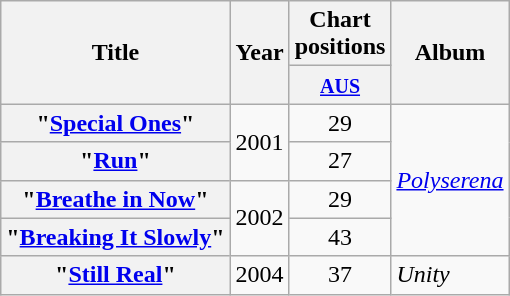<table class="wikitable plainrowheaders">
<tr>
<th scope="col" rowspan="2">Title</th>
<th scope="col" rowspan="2">Year</th>
<th colspan="1">Chart positions</th>
<th scope="col" rowspan="2">Album</th>
</tr>
<tr>
<th width="40"><small><a href='#'>AUS</a></small><br></th>
</tr>
<tr>
<th scope="row">"<a href='#'>Special Ones</a>"</th>
<td align="center" rowspan="2">2001</td>
<td align="center">29</td>
<td rowspan="4"><em><a href='#'>Polyserena</a></em></td>
</tr>
<tr>
<th scope="row">"<a href='#'>Run</a>"</th>
<td align="center">27</td>
</tr>
<tr>
<th scope="row">"<a href='#'>Breathe in Now</a>"</th>
<td align="center" rowspan="2">2002</td>
<td align="center">29</td>
</tr>
<tr>
<th scope="row">"<a href='#'>Breaking It Slowly</a>"</th>
<td align="center">43</td>
</tr>
<tr>
<th scope="row">"<a href='#'>Still Real</a>"</th>
<td align="center">2004</td>
<td align="center">37</td>
<td><em>Unity</em></td>
</tr>
</table>
